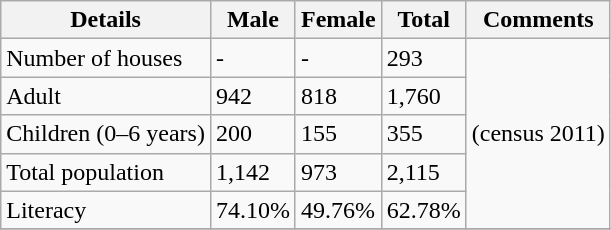<table class="wikitable sortable">
<tr>
<th>Details</th>
<th>Male</th>
<th>Female</th>
<th>Total</th>
<th>Comments</th>
</tr>
<tr>
<td>Number of houses</td>
<td>-</td>
<td>-</td>
<td>293</td>
<td rowspan="5">(census 2011) </td>
</tr>
<tr>
<td>Adult</td>
<td>942</td>
<td>818</td>
<td>1,760</td>
</tr>
<tr>
<td>Children (0–6 years)</td>
<td>200</td>
<td>155</td>
<td>355</td>
</tr>
<tr>
<td>Total population</td>
<td>1,142</td>
<td>973</td>
<td>2,115</td>
</tr>
<tr>
<td>Literacy</td>
<td>74.10%</td>
<td>49.76%</td>
<td>62.78%</td>
</tr>
<tr>
</tr>
</table>
